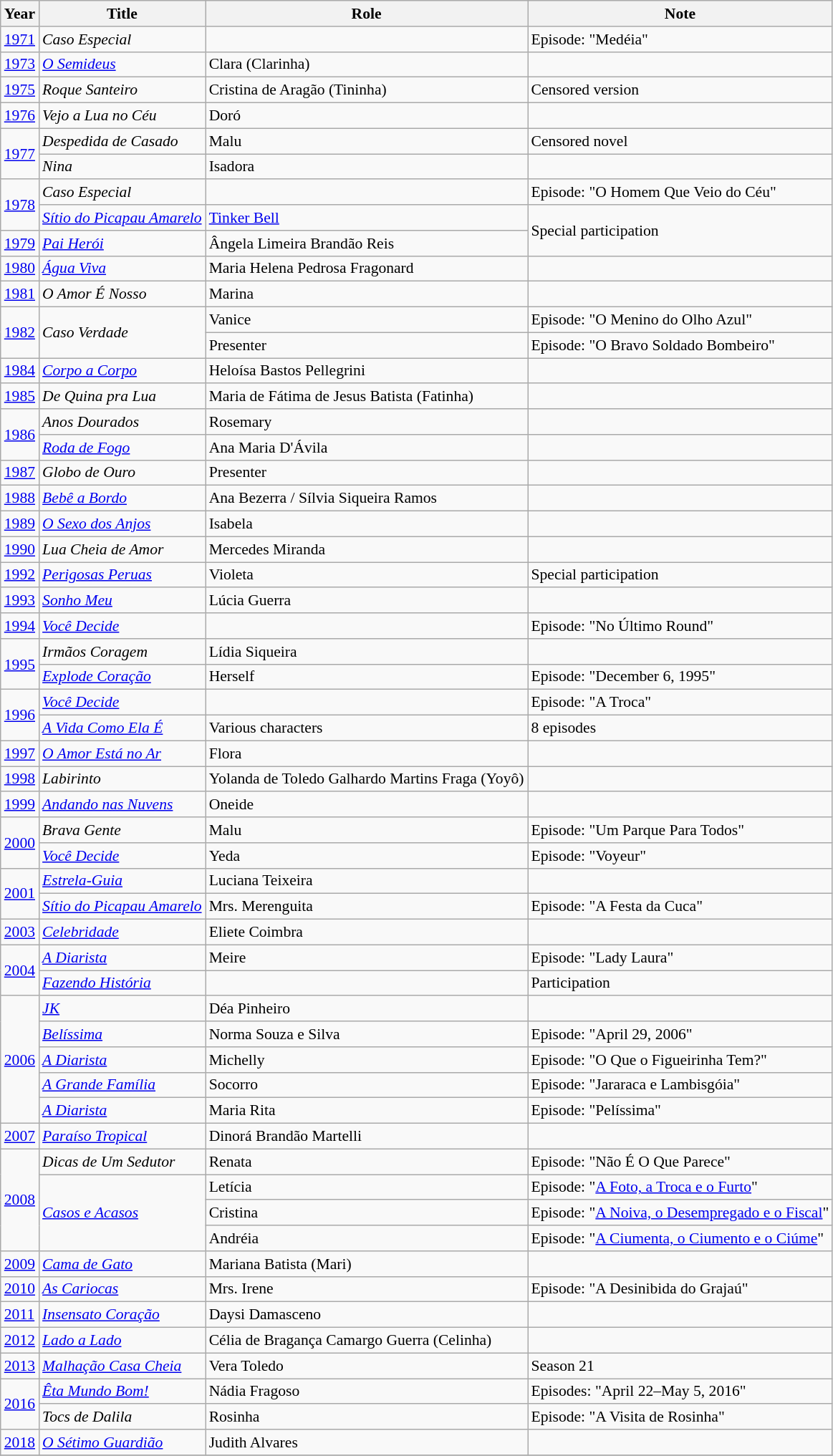<table class="wikitable" style="font-size: 90%;">
<tr>
<th>Year</th>
<th>Title</th>
<th>Role</th>
<th>Note</th>
</tr>
<tr>
<td><a href='#'>1971</a></td>
<td><em>Caso Especial</em></td>
<td></td>
<td>Episode: "Medéia"</td>
</tr>
<tr>
<td><a href='#'>1973</a></td>
<td><em><a href='#'>O Semideus</a></em></td>
<td>Clara (Clarinha)</td>
<td></td>
</tr>
<tr>
<td><a href='#'>1975</a></td>
<td><em>Roque Santeiro</em></td>
<td>Cristina de Aragão (Tininha)</td>
<td>Censored version</td>
</tr>
<tr>
<td><a href='#'>1976</a></td>
<td><em>Vejo a Lua no Céu</em></td>
<td>Doró</td>
<td></td>
</tr>
<tr>
<td rowspan="2"><a href='#'>1977</a></td>
<td><em>Despedida de Casado</em></td>
<td>Malu</td>
<td>Censored novel</td>
</tr>
<tr>
<td><em>Nina</em></td>
<td>Isadora</td>
<td></td>
</tr>
<tr>
<td rowspan="2"><a href='#'>1978</a></td>
<td><em>Caso Especial</em></td>
<td></td>
<td>Episode: "O Homem Que Veio do Céu"</td>
</tr>
<tr>
<td><em><a href='#'>Sítio do Picapau Amarelo</a></em></td>
<td><a href='#'>Tinker Bell</a></td>
<td rowspan="2">Special participation</td>
</tr>
<tr>
<td><a href='#'>1979</a></td>
<td><em><a href='#'>Pai Herói</a></em></td>
<td>Ângela Limeira Brandão Reis</td>
</tr>
<tr>
<td><a href='#'>1980</a></td>
<td><em><a href='#'>Água Viva</a></em></td>
<td>Maria Helena Pedrosa Fragonard</td>
<td></td>
</tr>
<tr>
<td><a href='#'>1981</a></td>
<td><em>O Amor É Nosso</em></td>
<td>Marina</td>
<td></td>
</tr>
<tr>
<td rowspan="2"><a href='#'>1982</a></td>
<td rowspan="2"><em>Caso Verdade</em></td>
<td>Vanice</td>
<td>Episode: "O Menino do Olho Azul"</td>
</tr>
<tr>
<td>Presenter</td>
<td>Episode: "O Bravo Soldado Bombeiro"</td>
</tr>
<tr>
<td><a href='#'>1984</a></td>
<td><em><a href='#'>Corpo a Corpo</a></em></td>
<td>Heloísa Bastos Pellegrini</td>
<td></td>
</tr>
<tr>
<td><a href='#'>1985</a></td>
<td><em>De Quina pra Lua</em></td>
<td>Maria de Fátima de Jesus Batista (Fatinha)</td>
<td></td>
</tr>
<tr>
<td rowspan="2"><a href='#'>1986</a></td>
<td><em>Anos Dourados</em></td>
<td>Rosemary</td>
<td></td>
</tr>
<tr>
<td><em><a href='#'>Roda de Fogo</a></em></td>
<td>Ana Maria D'Ávila</td>
<td></td>
</tr>
<tr>
<td><a href='#'>1987</a></td>
<td><em>Globo de Ouro</em></td>
<td>Presenter</td>
<td></td>
</tr>
<tr>
<td><a href='#'>1988</a></td>
<td><em><a href='#'>Bebê a Bordo</a></em></td>
<td>Ana Bezerra / Sílvia Siqueira Ramos</td>
<td></td>
</tr>
<tr>
<td><a href='#'>1989</a></td>
<td><em><a href='#'>O Sexo dos Anjos</a></em></td>
<td>Isabela</td>
<td></td>
</tr>
<tr>
<td><a href='#'>1990</a></td>
<td><em>Lua Cheia de Amor</em></td>
<td>Mercedes Miranda</td>
<td></td>
</tr>
<tr>
<td><a href='#'>1992</a></td>
<td><em><a href='#'>Perigosas Peruas</a></em></td>
<td>Violeta</td>
<td>Special participation</td>
</tr>
<tr>
<td><a href='#'>1993</a></td>
<td><em><a href='#'>Sonho Meu</a></em></td>
<td>Lúcia Guerra</td>
<td></td>
</tr>
<tr>
<td><a href='#'>1994</a></td>
<td><em><a href='#'>Você Decide</a></em></td>
<td></td>
<td>Episode: "No Último Round"</td>
</tr>
<tr>
<td rowspan="2"><a href='#'>1995</a></td>
<td><em>Irmãos Coragem</em></td>
<td>Lídia Siqueira</td>
<td></td>
</tr>
<tr>
<td><em><a href='#'>Explode Coração</a></em></td>
<td>Herself</td>
<td>Episode: "December 6, 1995"</td>
</tr>
<tr>
<td rowspan="2"><a href='#'>1996</a></td>
<td><em><a href='#'>Você Decide</a></em></td>
<td></td>
<td>Episode: "A Troca"</td>
</tr>
<tr>
<td><em><a href='#'>A Vida Como Ela É</a></em></td>
<td>Various characters</td>
<td>8 episodes</td>
</tr>
<tr>
<td><a href='#'>1997</a></td>
<td><em><a href='#'>O Amor Está no Ar</a></em></td>
<td>Flora</td>
<td></td>
</tr>
<tr>
<td><a href='#'>1998</a></td>
<td><em>Labirinto</em></td>
<td>Yolanda de Toledo Galhardo Martins Fraga (Yoyô)</td>
<td></td>
</tr>
<tr>
<td><a href='#'>1999</a></td>
<td><em><a href='#'>Andando nas Nuvens</a></em></td>
<td>Oneide</td>
<td></td>
</tr>
<tr>
<td rowspan="2"><a href='#'>2000</a></td>
<td><em>Brava Gente</em></td>
<td>Malu</td>
<td>Episode: "Um Parque Para Todos"</td>
</tr>
<tr>
<td><em><a href='#'>Você Decide</a></em></td>
<td>Yeda</td>
<td>Episode: "Voyeur"</td>
</tr>
<tr>
<td rowspan="2"><a href='#'>2001</a></td>
<td><em><a href='#'>Estrela-Guia</a></em></td>
<td>Luciana Teixeira</td>
<td></td>
</tr>
<tr>
<td><em><a href='#'>Sítio do Picapau Amarelo</a></em></td>
<td>Mrs. Merenguita</td>
<td>Episode: "A Festa da Cuca"</td>
</tr>
<tr>
<td><a href='#'>2003</a></td>
<td><em><a href='#'>Celebridade</a></em></td>
<td>Eliete Coimbra</td>
<td></td>
</tr>
<tr>
<td rowspan="2"><a href='#'>2004</a></td>
<td><em><a href='#'>A Diarista</a></em></td>
<td>Meire</td>
<td>Episode: "Lady Laura"</td>
</tr>
<tr>
<td><em><a href='#'>Fazendo História</a></em></td>
<td></td>
<td>Participation</td>
</tr>
<tr>
<td rowspan="5"><a href='#'>2006</a></td>
<td><em><a href='#'>JK</a></em></td>
<td>Déa Pinheiro</td>
<td></td>
</tr>
<tr>
<td><em><a href='#'>Belíssima</a></em></td>
<td>Norma Souza e Silva</td>
<td>Episode: "April 29, 2006"</td>
</tr>
<tr>
<td><em><a href='#'>A Diarista</a></em></td>
<td>Michelly</td>
<td>Episode: "O Que o Figueirinha Tem?"</td>
</tr>
<tr>
<td><em><a href='#'>A Grande Família</a></em></td>
<td>Socorro</td>
<td>Episode: "Jararaca e Lambisgóia"</td>
</tr>
<tr>
<td><em><a href='#'>A Diarista</a></em></td>
<td>Maria Rita</td>
<td>Episode: "Pelíssima"</td>
</tr>
<tr>
<td><a href='#'>2007</a></td>
<td><em><a href='#'>Paraíso Tropical</a></em></td>
<td>Dinorá Brandão Martelli</td>
<td></td>
</tr>
<tr>
<td rowspan="4"><a href='#'>2008</a></td>
<td><em>Dicas de Um Sedutor</em></td>
<td>Renata</td>
<td>Episode: "Não É O Que Parece"</td>
</tr>
<tr>
<td rowspan="3"><em><a href='#'>Casos e Acasos</a></em></td>
<td>Letícia</td>
<td>Episode: "<a href='#'>A Foto, a Troca e o Furto</a>"</td>
</tr>
<tr>
<td>Cristina</td>
<td>Episode: "<a href='#'>A Noiva, o Desempregado e o Fiscal</a>"</td>
</tr>
<tr>
<td>Andréia</td>
<td>Episode: "<a href='#'>A Ciumenta, o Ciumento e o Ciúme</a>"</td>
</tr>
<tr>
<td><a href='#'>2009</a></td>
<td><em><a href='#'>Cama de Gato</a></em></td>
<td>Mariana Batista (Mari)</td>
<td></td>
</tr>
<tr>
<td><a href='#'>2010</a></td>
<td><em><a href='#'>As Cariocas</a></em></td>
<td>Mrs. Irene</td>
<td>Episode: "A Desinibida do Grajaú"</td>
</tr>
<tr>
<td><a href='#'>2011</a></td>
<td><em><a href='#'>Insensato Coração</a></em></td>
<td>Daysi Damasceno</td>
<td></td>
</tr>
<tr>
<td><a href='#'>2012</a></td>
<td><em><a href='#'>Lado a Lado</a></em></td>
<td>Célia de Bragança Camargo Guerra (Celinha)</td>
<td></td>
</tr>
<tr>
<td><a href='#'>2013</a></td>
<td><em><a href='#'>Malhação Casa Cheia</a></em></td>
<td>Vera Toledo</td>
<td>Season 21</td>
</tr>
<tr>
<td rowspan="2"><a href='#'>2016</a></td>
<td><em><a href='#'>Êta Mundo Bom!</a></em></td>
<td>Nádia Fragoso</td>
<td>Episodes: "April 22–May 5, 2016"</td>
</tr>
<tr>
<td><em>Tocs de Dalila</em></td>
<td>Rosinha</td>
<td>Episode: "A Visita de Rosinha"</td>
</tr>
<tr>
<td><a href='#'>2018</a></td>
<td><em><a href='#'>O Sétimo Guardião</a></em></td>
<td>Judith Alvares</td>
<td></td>
</tr>
<tr>
</tr>
</table>
